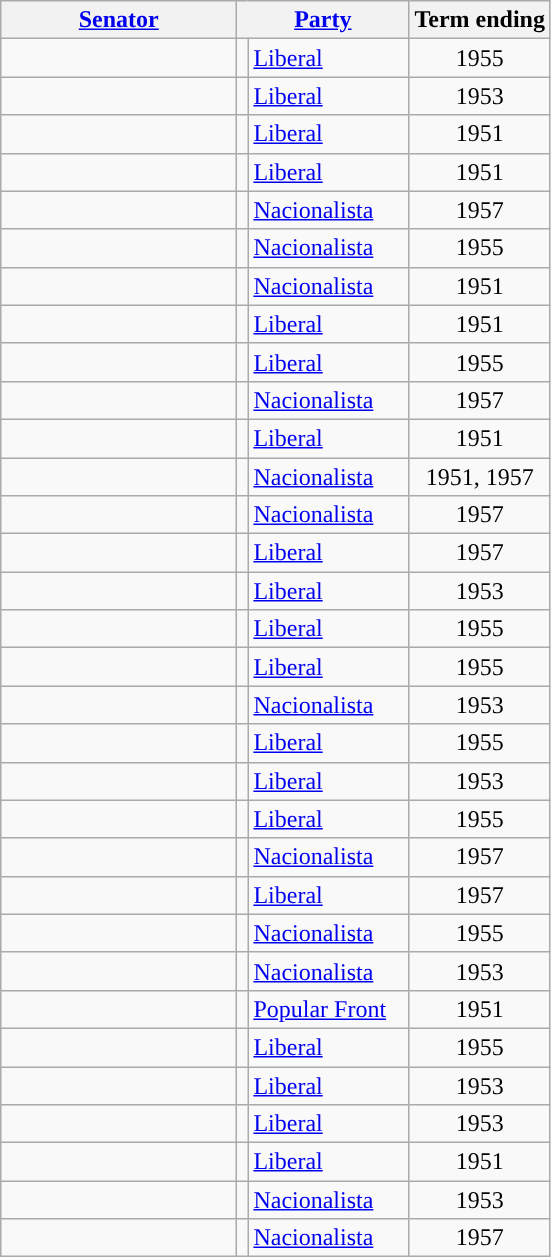<table class="wikitable sortable">
<tr>
<th width="150px"><a href='#'>Senator</a></th>
<th colspan="2"><a href='#'>Party</a></th>
<th>Term ending</th>
</tr>
<tr>
<td></td>
<td></td>
<td width="100px"><a href='#'>Liberal</a></td>
<td align="center">1955</td>
</tr>
<tr>
<td></td>
<td></td>
<td><a href='#'>Liberal</a></td>
<td align="center">1953</td>
</tr>
<tr>
<td></td>
<td></td>
<td><a href='#'>Liberal</a></td>
<td align="center">1951</td>
</tr>
<tr>
<td></td>
<td></td>
<td><a href='#'>Liberal</a></td>
<td align="center">1951</td>
</tr>
<tr>
<td></td>
<td></td>
<td><a href='#'>Nacionalista</a></td>
<td align="center">1957</td>
</tr>
<tr>
<td></td>
<td></td>
<td><a href='#'>Nacionalista</a></td>
<td align="center">1955</td>
</tr>
<tr>
<td></td>
<td></td>
<td><a href='#'>Nacionalista</a></td>
<td align="center">1951</td>
</tr>
<tr>
<td></td>
<td></td>
<td><a href='#'>Liberal</a></td>
<td align="center">1951</td>
</tr>
<tr>
<td></td>
<td></td>
<td><a href='#'>Liberal</a></td>
<td align="center">1955</td>
</tr>
<tr>
<td></td>
<td></td>
<td><a href='#'>Nacionalista</a></td>
<td align="center">1957</td>
</tr>
<tr>
<td></td>
<td></td>
<td><a href='#'>Liberal</a></td>
<td align="center">1951</td>
</tr>
<tr>
<td></td>
<td></td>
<td><a href='#'>Nacionalista</a></td>
<td align="center">1951, 1957</td>
</tr>
<tr>
<td></td>
<td></td>
<td><a href='#'>Nacionalista</a></td>
<td align="center">1957</td>
</tr>
<tr>
<td></td>
<td></td>
<td><a href='#'>Liberal</a></td>
<td align="center">1957</td>
</tr>
<tr>
<td></td>
<td></td>
<td><a href='#'>Liberal</a></td>
<td align="center">1953</td>
</tr>
<tr>
<td></td>
<td></td>
<td><a href='#'>Liberal</a></td>
<td align="center">1955</td>
</tr>
<tr>
<td></td>
<td></td>
<td><a href='#'>Liberal</a></td>
<td align="center">1955</td>
</tr>
<tr>
<td></td>
<td></td>
<td><a href='#'>Nacionalista</a></td>
<td align="center">1953</td>
</tr>
<tr>
<td></td>
<td></td>
<td><a href='#'>Liberal</a></td>
<td align="center">1955</td>
</tr>
<tr>
<td></td>
<td></td>
<td><a href='#'>Liberal</a></td>
<td align="center">1953</td>
</tr>
<tr>
<td></td>
<td></td>
<td><a href='#'>Liberal</a></td>
<td align="center">1955</td>
</tr>
<tr>
<td></td>
<td></td>
<td><a href='#'>Nacionalista</a></td>
<td align="center">1957</td>
</tr>
<tr>
<td></td>
<td></td>
<td><a href='#'>Liberal</a></td>
<td align="center">1957</td>
</tr>
<tr>
<td></td>
<td></td>
<td><a href='#'>Nacionalista</a></td>
<td align="center">1955</td>
</tr>
<tr>
<td></td>
<td></td>
<td><a href='#'>Nacionalista</a></td>
<td align="center">1953</td>
</tr>
<tr>
<td></td>
<td></td>
<td><a href='#'>Popular Front</a></td>
<td align="center">1951</td>
</tr>
<tr>
<td></td>
<td></td>
<td><a href='#'>Liberal</a></td>
<td align="center">1955</td>
</tr>
<tr>
<td></td>
<td></td>
<td><a href='#'>Liberal</a></td>
<td align="center">1953</td>
</tr>
<tr>
<td></td>
<td></td>
<td><a href='#'>Liberal</a></td>
<td align="center">1953</td>
</tr>
<tr>
<td></td>
<td></td>
<td><a href='#'>Liberal</a></td>
<td align="center">1951</td>
</tr>
<tr>
<td></td>
<td></td>
<td><a href='#'>Nacionalista</a></td>
<td align="center">1953</td>
</tr>
<tr>
<td></td>
<td></td>
<td><a href='#'>Nacionalista</a></td>
<td align="center">1957</td>
</tr>
</table>
